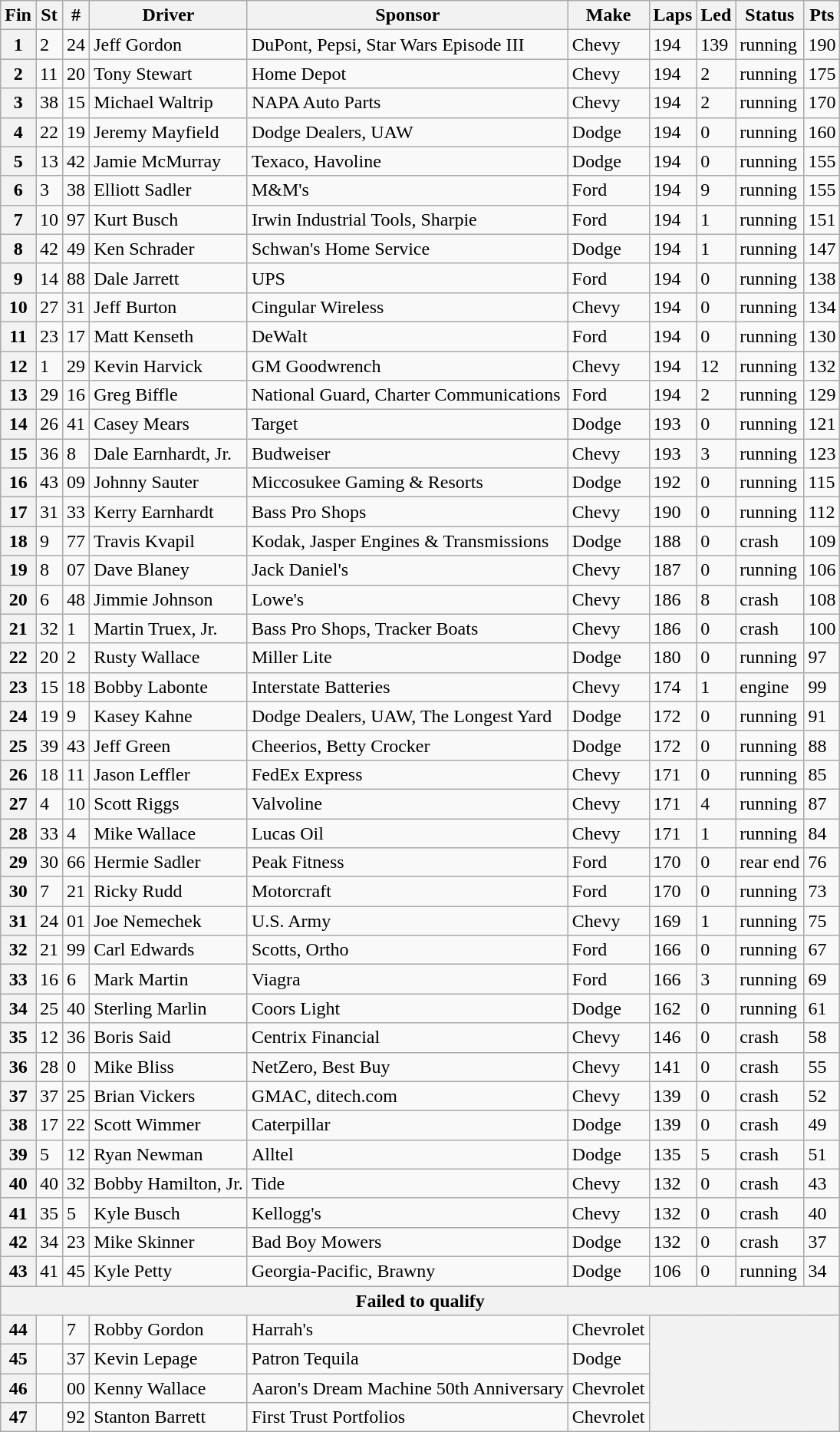<table class="wikitable sortable">
<tr>
<th>Fin</th>
<th>St</th>
<th>#</th>
<th>Driver</th>
<th>Sponsor</th>
<th>Make</th>
<th>Laps</th>
<th>Led</th>
<th>Status</th>
<th>Pts</th>
</tr>
<tr>
<th>1</th>
<td>2</td>
<td>24</td>
<td>Jeff Gordon</td>
<td>DuPont, Pepsi, Star Wars Episode III</td>
<td>Chevy</td>
<td>194</td>
<td>139</td>
<td>running</td>
<td>190</td>
</tr>
<tr>
<th>2</th>
<td>11</td>
<td>20</td>
<td>Tony Stewart</td>
<td>Home Depot</td>
<td>Chevy</td>
<td>194</td>
<td>2</td>
<td>running</td>
<td>175</td>
</tr>
<tr>
<th>3</th>
<td>38</td>
<td>15</td>
<td>Michael Waltrip</td>
<td>NAPA Auto Parts</td>
<td>Chevy</td>
<td>194</td>
<td>2</td>
<td>running</td>
<td>170</td>
</tr>
<tr>
<th>4</th>
<td>22</td>
<td>19</td>
<td>Jeremy Mayfield</td>
<td>Dodge Dealers, UAW</td>
<td>Dodge</td>
<td>194</td>
<td>0</td>
<td>running</td>
<td>160</td>
</tr>
<tr>
<th>5</th>
<td>13</td>
<td>42</td>
<td>Jamie McMurray</td>
<td>Texaco, Havoline</td>
<td>Dodge</td>
<td>194</td>
<td>0</td>
<td>running</td>
<td>155</td>
</tr>
<tr>
<th>6</th>
<td>3</td>
<td>38</td>
<td>Elliott Sadler</td>
<td>M&M's</td>
<td>Ford</td>
<td>194</td>
<td>9</td>
<td>running</td>
<td>155</td>
</tr>
<tr>
<th>7</th>
<td>10</td>
<td>97</td>
<td>Kurt Busch</td>
<td>Irwin Industrial Tools, Sharpie</td>
<td>Ford</td>
<td>194</td>
<td>1</td>
<td>running</td>
<td>151</td>
</tr>
<tr>
<th>8</th>
<td>42</td>
<td>49</td>
<td>Ken Schrader</td>
<td>Schwan's Home Service</td>
<td>Dodge</td>
<td>194</td>
<td>1</td>
<td>running</td>
<td>147</td>
</tr>
<tr>
<th>9</th>
<td>14</td>
<td>88</td>
<td>Dale Jarrett</td>
<td>UPS</td>
<td>Ford</td>
<td>194</td>
<td>0</td>
<td>running</td>
<td>138</td>
</tr>
<tr>
<th>10</th>
<td>27</td>
<td>31</td>
<td>Jeff Burton</td>
<td>Cingular Wireless</td>
<td>Chevy</td>
<td>194</td>
<td>0</td>
<td>running</td>
<td>134</td>
</tr>
<tr>
<th>11</th>
<td>23</td>
<td>17</td>
<td>Matt Kenseth</td>
<td>DeWalt</td>
<td>Ford</td>
<td>194</td>
<td>0</td>
<td>running</td>
<td>130</td>
</tr>
<tr>
<th>12</th>
<td>1</td>
<td>29</td>
<td>Kevin Harvick</td>
<td>GM Goodwrench</td>
<td>Chevy</td>
<td>194</td>
<td>12</td>
<td>running</td>
<td>132</td>
</tr>
<tr>
<th>13</th>
<td>29</td>
<td>16</td>
<td>Greg Biffle</td>
<td>National Guard, Charter Communications</td>
<td>Ford</td>
<td>194</td>
<td>2</td>
<td>running</td>
<td>129</td>
</tr>
<tr>
<th>14</th>
<td>26</td>
<td>41</td>
<td>Casey Mears</td>
<td>Target</td>
<td>Dodge</td>
<td>193</td>
<td>0</td>
<td>running</td>
<td>121</td>
</tr>
<tr>
<th>15</th>
<td>36</td>
<td>8</td>
<td>Dale Earnhardt, Jr.</td>
<td>Budweiser</td>
<td>Chevy</td>
<td>193</td>
<td>3</td>
<td>running</td>
<td>123</td>
</tr>
<tr>
<th>16</th>
<td>43</td>
<td>09</td>
<td>Johnny Sauter</td>
<td>Miccosukee Gaming & Resorts</td>
<td>Dodge</td>
<td>192</td>
<td>0</td>
<td>running</td>
<td>115</td>
</tr>
<tr>
<th>17</th>
<td>31</td>
<td>33</td>
<td>Kerry Earnhardt</td>
<td>Bass Pro Shops</td>
<td>Chevy</td>
<td>190</td>
<td>0</td>
<td>running</td>
<td>112</td>
</tr>
<tr>
<th>18</th>
<td>9</td>
<td>77</td>
<td>Travis Kvapil</td>
<td>Kodak, Jasper Engines & Transmissions</td>
<td>Dodge</td>
<td>188</td>
<td>0</td>
<td>crash</td>
<td>109</td>
</tr>
<tr>
<th>19</th>
<td>8</td>
<td>07</td>
<td>Dave Blaney</td>
<td>Jack Daniel's</td>
<td>Chevy</td>
<td>187</td>
<td>0</td>
<td>running</td>
<td>106</td>
</tr>
<tr>
<th>20</th>
<td>6</td>
<td>48</td>
<td>Jimmie Johnson</td>
<td>Lowe's</td>
<td>Chevy</td>
<td>186</td>
<td>8</td>
<td>crash</td>
<td>108</td>
</tr>
<tr>
<th>21</th>
<td>32</td>
<td>1</td>
<td>Martin Truex, Jr.</td>
<td>Bass Pro Shops, Tracker Boats</td>
<td>Chevy</td>
<td>186</td>
<td>0</td>
<td>crash</td>
<td>100</td>
</tr>
<tr>
<th>22</th>
<td>20</td>
<td>2</td>
<td>Rusty Wallace</td>
<td>Miller Lite</td>
<td>Dodge</td>
<td>180</td>
<td>0</td>
<td>running</td>
<td>97</td>
</tr>
<tr>
<th>23</th>
<td>15</td>
<td>18</td>
<td>Bobby Labonte</td>
<td>Interstate Batteries</td>
<td>Chevy</td>
<td>174</td>
<td>1</td>
<td>engine</td>
<td>99</td>
</tr>
<tr>
<th>24</th>
<td>19</td>
<td>9</td>
<td>Kasey Kahne</td>
<td>Dodge Dealers, UAW, The Longest Yard</td>
<td>Dodge</td>
<td>172</td>
<td>0</td>
<td>running</td>
<td>91</td>
</tr>
<tr>
<th>25</th>
<td>39</td>
<td>43</td>
<td>Jeff Green</td>
<td>Cheerios, Betty Crocker</td>
<td>Dodge</td>
<td>172</td>
<td>0</td>
<td>running</td>
<td>88</td>
</tr>
<tr>
<th>26</th>
<td>18</td>
<td>11</td>
<td>Jason Leffler</td>
<td>FedEx Express</td>
<td>Chevy</td>
<td>171</td>
<td>0</td>
<td>running</td>
<td>85</td>
</tr>
<tr>
<th>27</th>
<td>4</td>
<td>10</td>
<td>Scott Riggs</td>
<td>Valvoline</td>
<td>Chevy</td>
<td>171</td>
<td>4</td>
<td>running</td>
<td>87</td>
</tr>
<tr>
<th>28</th>
<td>33</td>
<td>4</td>
<td>Mike Wallace</td>
<td>Lucas Oil</td>
<td>Chevy</td>
<td>171</td>
<td>1</td>
<td>running</td>
<td>84</td>
</tr>
<tr>
<th>29</th>
<td>30</td>
<td>66</td>
<td>Hermie Sadler</td>
<td>Peak Fitness</td>
<td>Ford</td>
<td>170</td>
<td>0</td>
<td>rear end</td>
<td>76</td>
</tr>
<tr>
<th>30</th>
<td>7</td>
<td>21</td>
<td>Ricky Rudd</td>
<td>Motorcraft</td>
<td>Ford</td>
<td>170</td>
<td>0</td>
<td>running</td>
<td>73</td>
</tr>
<tr>
<th>31</th>
<td>24</td>
<td>01</td>
<td>Joe Nemechek</td>
<td>U.S. Army</td>
<td>Chevy</td>
<td>169</td>
<td>1</td>
<td>running</td>
<td>75</td>
</tr>
<tr>
<th>32</th>
<td>21</td>
<td>99</td>
<td>Carl Edwards</td>
<td>Scotts, Ortho</td>
<td>Ford</td>
<td>166</td>
<td>0</td>
<td>running</td>
<td>67</td>
</tr>
<tr>
<th>33</th>
<td>16</td>
<td>6</td>
<td>Mark Martin</td>
<td>Viagra</td>
<td>Ford</td>
<td>166</td>
<td>3</td>
<td>running</td>
<td>69</td>
</tr>
<tr>
<th>34</th>
<td>25</td>
<td>40</td>
<td>Sterling Marlin</td>
<td>Coors Light</td>
<td>Dodge</td>
<td>162</td>
<td>0</td>
<td>running</td>
<td>61</td>
</tr>
<tr>
<th>35</th>
<td>12</td>
<td>36</td>
<td>Boris Said</td>
<td>Centrix Financial</td>
<td>Chevy</td>
<td>146</td>
<td>0</td>
<td>crash</td>
<td>58</td>
</tr>
<tr>
<th>36</th>
<td>28</td>
<td>0</td>
<td>Mike Bliss</td>
<td>NetZero, Best Buy</td>
<td>Chevy</td>
<td>141</td>
<td>0</td>
<td>crash</td>
<td>55</td>
</tr>
<tr>
<th>37</th>
<td>37</td>
<td>25</td>
<td>Brian Vickers</td>
<td>GMAC, ditech.com</td>
<td>Chevy</td>
<td>139</td>
<td>0</td>
<td>crash</td>
<td>52</td>
</tr>
<tr>
<th>38</th>
<td>17</td>
<td>22</td>
<td>Scott Wimmer</td>
<td>Caterpillar</td>
<td>Dodge</td>
<td>139</td>
<td>0</td>
<td>crash</td>
<td>49</td>
</tr>
<tr>
<th>39</th>
<td>5</td>
<td>12</td>
<td>Ryan Newman</td>
<td>Alltel</td>
<td>Dodge</td>
<td>135</td>
<td>5</td>
<td>crash</td>
<td>51</td>
</tr>
<tr>
<th>40</th>
<td>40</td>
<td>32</td>
<td>Bobby Hamilton, Jr.</td>
<td>Tide</td>
<td>Chevy</td>
<td>132</td>
<td>0</td>
<td>crash</td>
<td>43</td>
</tr>
<tr>
<th>41</th>
<td>35</td>
<td>5</td>
<td>Kyle Busch</td>
<td>Kellogg's</td>
<td>Chevy</td>
<td>132</td>
<td>0</td>
<td>crash</td>
<td>40</td>
</tr>
<tr>
<th>42</th>
<td>34</td>
<td>23</td>
<td>Mike Skinner</td>
<td>Bad Boy Mowers</td>
<td>Dodge</td>
<td>132</td>
<td>0</td>
<td>crash</td>
<td>37</td>
</tr>
<tr>
<th>43</th>
<td>41</td>
<td>45</td>
<td>Kyle Petty</td>
<td>Georgia-Pacific, Brawny</td>
<td>Dodge</td>
<td>106</td>
<td>0</td>
<td>running</td>
<td>34</td>
</tr>
<tr>
<th colspan="10">Failed to qualify</th>
</tr>
<tr>
<th>44</th>
<td></td>
<td>7</td>
<td>Robby Gordon</td>
<td>Harrah's</td>
<td>Chevrolet</td>
<th colspan="4" rowspan="4"></th>
</tr>
<tr>
<th>45</th>
<td></td>
<td>37</td>
<td>Kevin Lepage</td>
<td>Patron Tequila</td>
<td>Dodge</td>
</tr>
<tr>
<th>46</th>
<td></td>
<td>00</td>
<td>Kenny Wallace</td>
<td>Aaron's Dream Machine 50th Anniversary</td>
<td>Chevrolet</td>
</tr>
<tr>
<th>47</th>
<td></td>
<td>92</td>
<td>Stanton Barrett</td>
<td>First Trust Portfolios</td>
<td>Chevrolet</td>
</tr>
</table>
